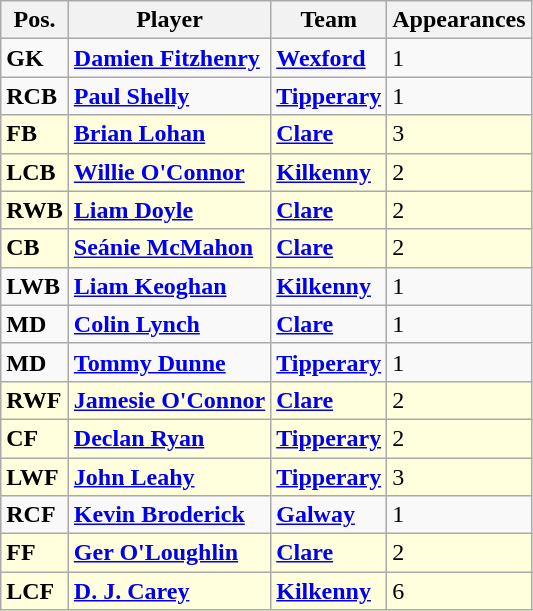<table class="wikitable">
<tr>
<th>Pos.</th>
<th>Player</th>
<th>Team</th>
<th>Appearances</th>
</tr>
<tr>
<td><strong>GK</strong></td>
<td> <strong><a href='#'>Damien Fitzhenry</a></strong></td>
<td><strong><a href='#'>Wexford</a></strong></td>
<td>1</td>
</tr>
<tr>
<td><strong>RCB</strong></td>
<td> <strong><a href='#'>Paul Shelly</a></strong></td>
<td><strong><a href='#'>Tipperary</a></strong></td>
<td>1</td>
</tr>
<tr bgcolor=#FFFFDD>
<td><strong>FB</strong></td>
<td> <strong><a href='#'>Brian Lohan</a></strong></td>
<td><strong><a href='#'>Clare</a></strong></td>
<td>3</td>
</tr>
<tr bgcolor=#FFFFDD>
<td><strong>LCB</strong></td>
<td> <strong><a href='#'>Willie O'Connor</a></strong></td>
<td><strong><a href='#'>Kilkenny</a></strong></td>
<td>2</td>
</tr>
<tr bgcolor=#FFFFDD>
<td><strong>RWB</strong></td>
<td> <strong><a href='#'>Liam Doyle</a></strong></td>
<td><strong><a href='#'>Clare</a></strong></td>
<td>2</td>
</tr>
<tr bgcolor=#FFFFDD>
<td><strong>CB</strong></td>
<td> <strong><a href='#'>Seánie McMahon</a></strong></td>
<td><strong><a href='#'>Clare</a></strong></td>
<td>2</td>
</tr>
<tr>
<td><strong>LWB</strong></td>
<td> <strong><a href='#'>Liam Keoghan</a></strong></td>
<td><strong><a href='#'>Kilkenny</a></strong></td>
<td>1</td>
</tr>
<tr>
<td><strong>MD</strong></td>
<td> <strong><a href='#'>Colin Lynch</a></strong></td>
<td><strong><a href='#'>Clare</a></strong></td>
<td>1</td>
</tr>
<tr>
<td><strong>MD</strong></td>
<td> <strong><a href='#'>Tommy Dunne</a></strong></td>
<td><strong><a href='#'>Tipperary</a></strong></td>
<td>1</td>
</tr>
<tr bgcolor=#FFFFDD>
<td><strong>RWF</strong></td>
<td> <strong><a href='#'>Jamesie O'Connor</a></strong></td>
<td><strong><a href='#'>Clare</a></strong></td>
<td>2</td>
</tr>
<tr bgcolor=#FFFFDD>
<td><strong>CF</strong></td>
<td> <strong><a href='#'>Declan Ryan</a></strong></td>
<td><strong><a href='#'>Tipperary</a></strong></td>
<td>2</td>
</tr>
<tr bgcolor=#FFFFDD>
<td><strong>LWF</strong></td>
<td> <strong><a href='#'>John Leahy</a></strong></td>
<td><strong><a href='#'>Tipperary</a></strong></td>
<td>3</td>
</tr>
<tr>
<td><strong>RCF</strong></td>
<td> <strong><a href='#'>Kevin Broderick</a></strong></td>
<td><strong><a href='#'>Galway</a></strong></td>
<td>1</td>
</tr>
<tr bgcolor=#FFFFDD>
<td><strong>FF</strong></td>
<td> <strong><a href='#'>Ger O'Loughlin</a></strong></td>
<td><strong><a href='#'>Clare</a></strong></td>
<td>2</td>
</tr>
<tr bgcolor=#FFFFDD>
<td><strong>LCF</strong></td>
<td> <strong><a href='#'>D. J. Carey</a></strong></td>
<td><strong><a href='#'>Kilkenny</a></strong></td>
<td>6</td>
</tr>
</table>
